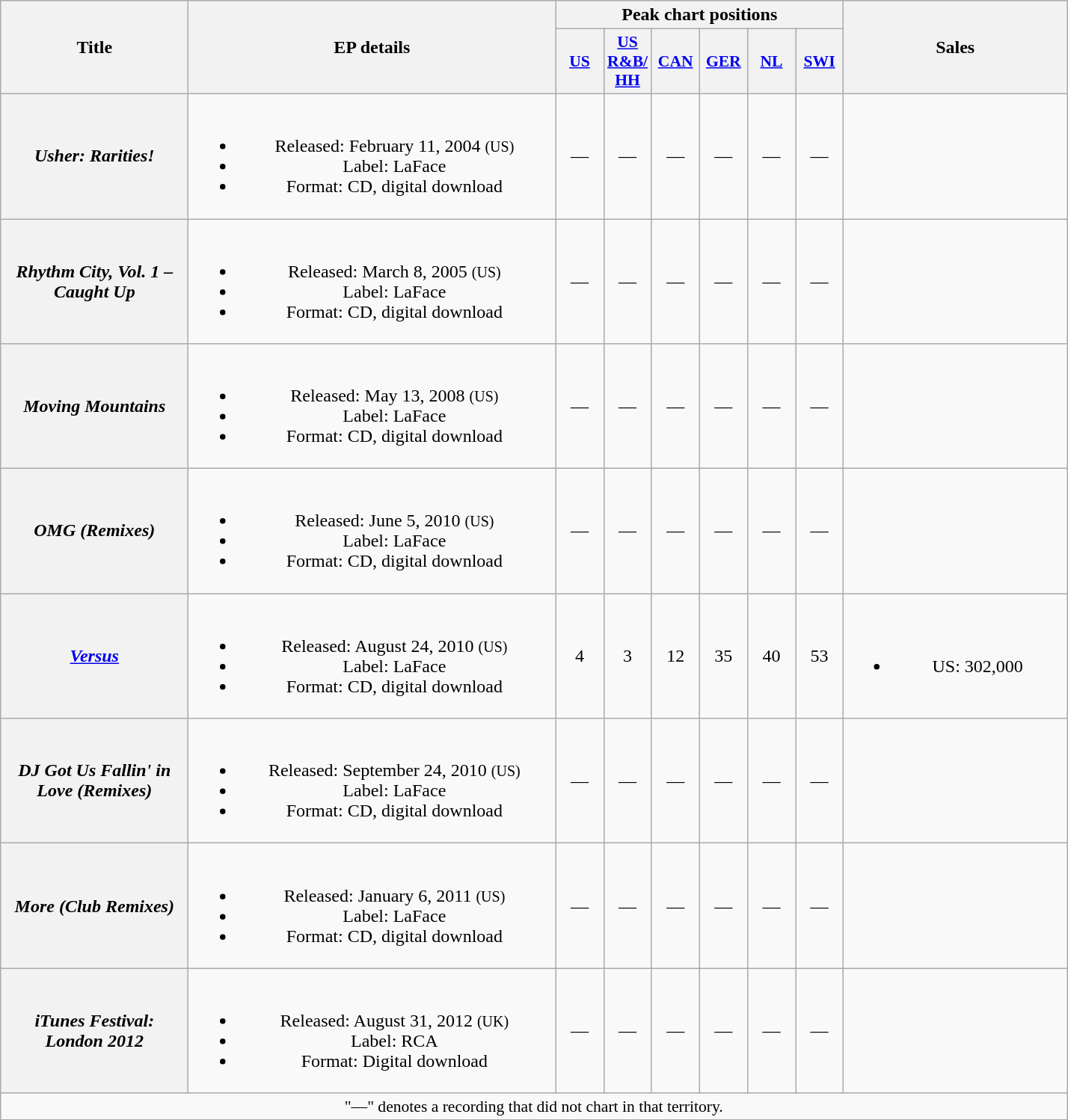<table class="wikitable plainrowheaders" style="text-align:center;" border="1">
<tr>
<th scope="col" rowspan="2" style="width:10em;">Title</th>
<th scope="col" rowspan="2" style="width:20em;">EP details</th>
<th scope="col" colspan="6">Peak chart positions</th>
<th scope="col" rowspan="2" style="width:12em;">Sales</th>
</tr>
<tr>
<th scope="col" style="width:2.5em;font-size:90%;"><a href='#'>US</a><br></th>
<th scope="col" style="width:2.5em;font-size:90%;"><a href='#'>US<br>R&B/<br>HH</a><br></th>
<th scope="col" style="width:2.5em;font-size:90%;"><a href='#'>CAN</a><br></th>
<th scope="col" style="width:2.5em;font-size:90%;"><a href='#'>GER</a><br></th>
<th scope="col" style="width:2.5em;font-size:90%;"><a href='#'>NL</a><br></th>
<th scope="col" style="width:2.5em;font-size:90%;"><a href='#'>SWI</a><br></th>
</tr>
<tr>
<th scope="row"><em>Usher: Rarities!</em></th>
<td><br><ul><li>Released: February 11, 2004 <small>(US)</small></li><li>Label: LaFace</li><li>Format: CD, digital download</li></ul></td>
<td>—</td>
<td>—</td>
<td>—</td>
<td>—</td>
<td>—</td>
<td>—</td>
<td></td>
</tr>
<tr>
<th scope="row"><em>Rhythm City, Vol. 1 – Caught Up</em></th>
<td><br><ul><li>Released: March 8, 2005 <small>(US)</small></li><li>Label: LaFace</li><li>Format: CD, digital download</li></ul></td>
<td>—</td>
<td>—</td>
<td>—</td>
<td>—</td>
<td>—</td>
<td>—</td>
<td></td>
</tr>
<tr>
<th scope="row"><em>Moving Mountains</em></th>
<td><br><ul><li>Released: May 13, 2008 <small>(US)</small></li><li>Label: LaFace</li><li>Format: CD, digital download</li></ul></td>
<td>—</td>
<td>—</td>
<td>—</td>
<td>—</td>
<td>—</td>
<td>—</td>
<td></td>
</tr>
<tr>
<th scope="row"><em>OMG (Remixes)</em></th>
<td><br><ul><li>Released: June 5, 2010 <small>(US)</small></li><li>Label: LaFace</li><li>Format: CD, digital download</li></ul></td>
<td>—</td>
<td>—</td>
<td>—</td>
<td>—</td>
<td>—</td>
<td>—</td>
<td></td>
</tr>
<tr>
<th scope="row"><em><a href='#'>Versus</a></em></th>
<td><br><ul><li>Released: August 24, 2010 <small>(US)</small></li><li>Label: LaFace</li><li>Format: CD, digital download</li></ul></td>
<td>4</td>
<td>3</td>
<td>12</td>
<td>35</td>
<td>40</td>
<td>53</td>
<td><br><ul><li>US: 302,000</li></ul></td>
</tr>
<tr>
<th scope="row"><em>DJ Got Us Fallin' in Love (Remixes)</em></th>
<td><br><ul><li>Released: September 24, 2010 <small>(US)</small></li><li>Label: LaFace</li><li>Format: CD, digital download</li></ul></td>
<td>—</td>
<td>—</td>
<td>—</td>
<td>—</td>
<td>—</td>
<td>—</td>
<td></td>
</tr>
<tr>
<th scope="row"><em>More (Club Remixes)</em></th>
<td><br><ul><li>Released: January 6, 2011 <small>(US)</small></li><li>Label: LaFace</li><li>Format: CD, digital download</li></ul></td>
<td>—</td>
<td>—</td>
<td>—</td>
<td>—</td>
<td>—</td>
<td>—</td>
<td></td>
</tr>
<tr>
<th scope="row"><em>iTunes Festival: London 2012</em></th>
<td><br><ul><li>Released: August 31, 2012 <small>(UK)</small></li><li>Label: RCA</li><li>Format: Digital download</li></ul></td>
<td>—</td>
<td>—</td>
<td>—</td>
<td>—</td>
<td>—</td>
<td>—</td>
<td></td>
</tr>
<tr>
<td colspan="9" style="font-size:90%">"—" denotes a recording that did not chart in that territory.</td>
</tr>
</table>
